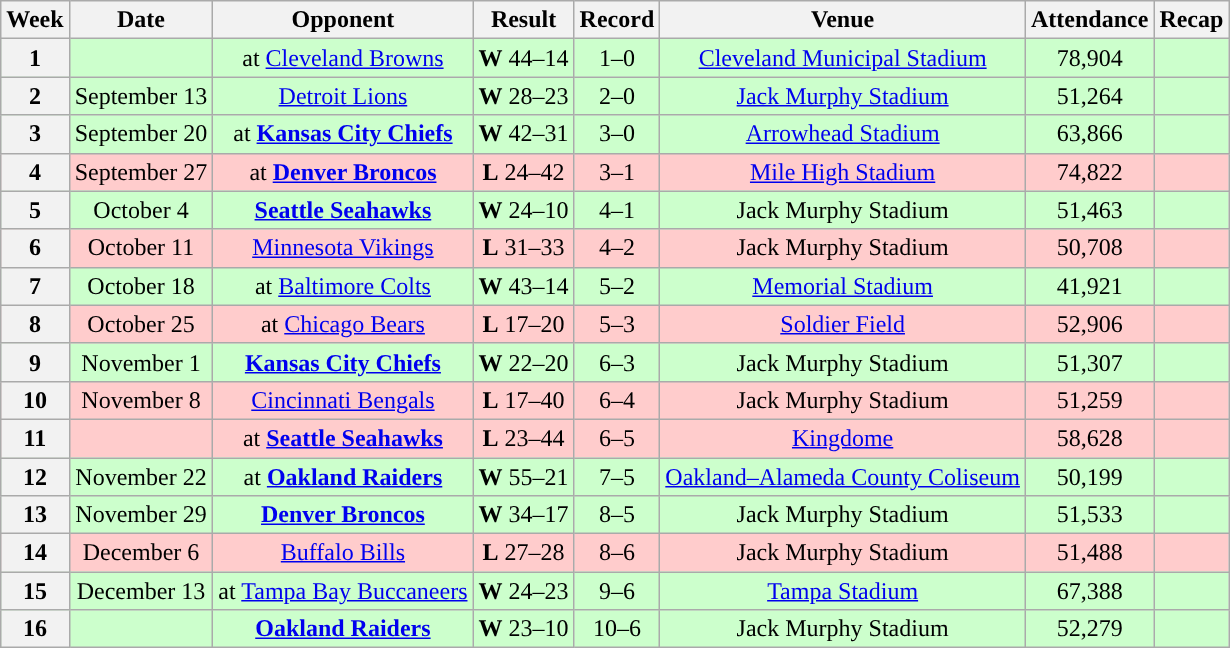<table class="wikitable" style="text-align:center">
<tr>
<th>Week</th>
<th>Date</th>
<th>Opponent</th>
<th>Result</th>
<th>Record</th>
<th>Venue</th>
<th>Attendance</th>
<th>Recap</th>
</tr>
<tr style="background:#cfc">
<th>1</th>
<td></td>
<td>at <a href='#'>Cleveland Browns</a></td>
<td><strong>W</strong> 44–14</td>
<td>1–0</td>
<td><a href='#'>Cleveland Municipal Stadium</a></td>
<td>78,904</td>
<td></td>
</tr>
<tr style="background:#cfc">
<th>2</th>
<td>September 13</td>
<td><a href='#'>Detroit Lions</a></td>
<td><strong>W</strong> 28–23</td>
<td>2–0</td>
<td><a href='#'>Jack Murphy Stadium</a></td>
<td>51,264</td>
<td></td>
</tr>
<tr style="background:#cfc">
<th>3</th>
<td>September 20</td>
<td>at <strong><a href='#'>Kansas City Chiefs</a></strong></td>
<td><strong>W</strong> 42–31</td>
<td>3–0</td>
<td><a href='#'>Arrowhead Stadium</a></td>
<td>63,866</td>
<td></td>
</tr>
<tr style="background:#fcc">
<th>4</th>
<td>September 27</td>
<td>at <strong><a href='#'>Denver Broncos</a></strong></td>
<td><strong>L</strong> 24–42</td>
<td>3–1</td>
<td><a href='#'>Mile High Stadium</a></td>
<td>74,822</td>
<td></td>
</tr>
<tr style="background:#cfc">
<th>5</th>
<td>October 4</td>
<td><strong><a href='#'>Seattle Seahawks</a></strong></td>
<td><strong>W</strong> 24–10</td>
<td>4–1</td>
<td>Jack Murphy Stadium</td>
<td>51,463</td>
<td></td>
</tr>
<tr style="background:#fcc">
<th>6</th>
<td>October 11</td>
<td><a href='#'>Minnesota Vikings</a></td>
<td><strong>L</strong> 31–33</td>
<td>4–2</td>
<td>Jack Murphy Stadium</td>
<td>50,708</td>
<td></td>
</tr>
<tr style="background:#cfc">
<th>7</th>
<td>October 18</td>
<td>at <a href='#'>Baltimore Colts</a></td>
<td><strong>W</strong> 43–14</td>
<td>5–2</td>
<td><a href='#'>Memorial Stadium</a></td>
<td>41,921</td>
<td></td>
</tr>
<tr style="background:#fcc">
<th>8</th>
<td>October 25</td>
<td>at <a href='#'>Chicago Bears</a></td>
<td><strong>L</strong> 17–20 </td>
<td>5–3</td>
<td><a href='#'>Soldier Field</a></td>
<td>52,906</td>
<td></td>
</tr>
<tr style="background:#cfc">
<th>9</th>
<td>November 1</td>
<td><strong><a href='#'>Kansas City Chiefs</a></strong></td>
<td><strong>W</strong> 22–20</td>
<td>6–3</td>
<td>Jack Murphy Stadium</td>
<td>51,307</td>
<td></td>
</tr>
<tr style="background:#fcc">
<th>10</th>
<td>November 8</td>
<td><a href='#'>Cincinnati Bengals</a></td>
<td><strong>L</strong> 17–40</td>
<td>6–4</td>
<td>Jack Murphy Stadium</td>
<td>51,259</td>
<td></td>
</tr>
<tr style="background:#fcc">
<th>11</th>
<td></td>
<td>at <strong><a href='#'>Seattle Seahawks</a></strong></td>
<td><strong>L</strong> 23–44</td>
<td>6–5</td>
<td><a href='#'>Kingdome</a></td>
<td>58,628</td>
<td></td>
</tr>
<tr style="background:#cfc">
<th>12</th>
<td>November 22</td>
<td>at <strong><a href='#'>Oakland Raiders</a></strong></td>
<td><strong>W</strong> 55–21</td>
<td>7–5</td>
<td><a href='#'>Oakland–Alameda County Coliseum</a></td>
<td>50,199</td>
<td></td>
</tr>
<tr style="background:#cfc">
<th>13</th>
<td>November 29</td>
<td><strong><a href='#'>Denver Broncos</a></strong></td>
<td><strong>W</strong> 34–17</td>
<td>8–5</td>
<td>Jack Murphy Stadium</td>
<td>51,533</td>
<td></td>
</tr>
<tr style="background:#fcc">
<th>14</th>
<td>December 6</td>
<td><a href='#'>Buffalo Bills</a></td>
<td><strong>L</strong> 27–28</td>
<td>8–6</td>
<td>Jack Murphy Stadium</td>
<td>51,488</td>
<td></td>
</tr>
<tr style="background:#cfc">
<th>15</th>
<td>December 13</td>
<td>at <a href='#'>Tampa Bay Buccaneers</a></td>
<td><strong>W</strong> 24–23</td>
<td>9–6</td>
<td><a href='#'>Tampa Stadium</a></td>
<td>67,388</td>
<td></td>
</tr>
<tr style="background:#cfc">
<th>16</th>
<td></td>
<td><strong><a href='#'>Oakland Raiders</a></strong></td>
<td><strong>W</strong> 23–10</td>
<td>10–6</td>
<td>Jack Murphy Stadium</td>
<td>52,279</td>
<td></td>
</tr>
</table>
